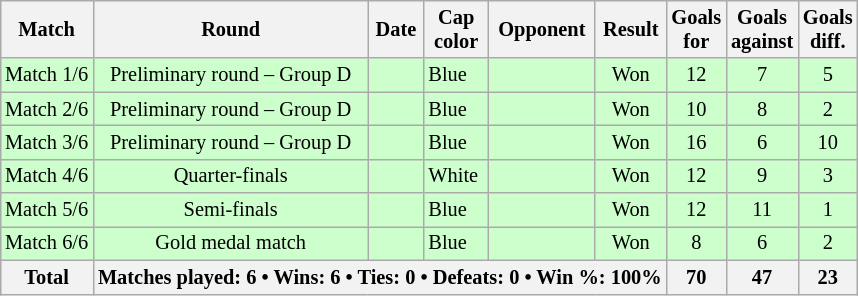<table class="wikitable sortable" style="text-align: center; font-size: 85%; margin-left: 1em;">
<tr>
<th>Match</th>
<th>Round</th>
<th>Date</th>
<th>Cap<br>color</th>
<th>Opponent</th>
<th>Result</th>
<th>Goals<br>for</th>
<th>Goals<br>against</th>
<th>Goals<br>diff.</th>
</tr>
<tr style="background-color: #ccffcc;">
<td>Match 1/6</td>
<td>Preliminary round – Group D</td>
<td style="text-align: right;"></td>
<td style="text-align: left;"> Blue</td>
<td style="text-align: left;"></td>
<td>Won</td>
<td>12</td>
<td>7</td>
<td>5</td>
</tr>
<tr style="background-color: #ccffcc;">
<td>Match 2/6</td>
<td>Preliminary round – Group D</td>
<td style="text-align: right;"></td>
<td style="text-align: left;"> Blue</td>
<td style="text-align: left;"></td>
<td>Won</td>
<td>10</td>
<td>8</td>
<td>2</td>
</tr>
<tr style="background-color: #ccffcc;">
<td>Match 3/6</td>
<td>Preliminary round – Group D</td>
<td style="text-align: right;"></td>
<td style="text-align: left;"> Blue</td>
<td style="text-align: left;"></td>
<td>Won</td>
<td>16</td>
<td>6</td>
<td>10</td>
</tr>
<tr style="background-color: #ccffcc;">
<td>Match 4/6</td>
<td>Quarter-finals</td>
<td style="text-align: right;"></td>
<td style="text-align: left;"> White</td>
<td style="text-align: left;"></td>
<td>Won</td>
<td>12</td>
<td>9</td>
<td>3</td>
</tr>
<tr style="background-color: #ccffcc;">
<td>Match 5/6</td>
<td>Semi-finals</td>
<td style="text-align: right;"></td>
<td style="text-align: left;"> Blue</td>
<td style="text-align: left;"></td>
<td>Won</td>
<td>12</td>
<td>11</td>
<td>1</td>
</tr>
<tr style="background-color: #ccffcc;">
<td>Match 6/6</td>
<td>Gold medal match</td>
<td style="text-align: right;"></td>
<td style="text-align: left;"> Blue</td>
<td style="text-align: left;"></td>
<td>Won</td>
<td>8</td>
<td>6</td>
<td>2</td>
</tr>
<tr>
<th>Total</th>
<th colspan="5">Matches played: 6 • Wins: 6 • Ties: 0 • Defeats: 0 • Win %: 100%</th>
<th>70</th>
<th>47</th>
<th>23</th>
</tr>
</table>
